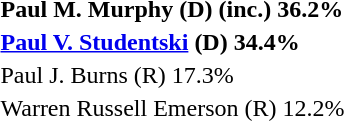<table>
<tr>
<td><strong>Paul M. Murphy (D) (inc.) 36.2%</strong></td>
</tr>
<tr>
<td><strong><a href='#'>Paul V. Studentski</a> (D) 34.4%</strong></td>
</tr>
<tr>
<td>Paul J. Burns (R) 17.3%</td>
</tr>
<tr>
<td>Warren Russell Emerson (R) 12.2%</td>
</tr>
</table>
